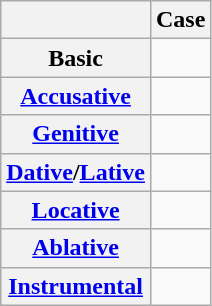<table class="wikitable">
<tr>
<th> </th>
<th>Case</th>
</tr>
<tr>
<th>Basic</th>
<td></td>
</tr>
<tr>
<th><a href='#'>Accusative</a></th>
<td></td>
</tr>
<tr>
<th><a href='#'>Genitive</a></th>
<td></td>
</tr>
<tr>
<th><a href='#'>Dative</a>/<a href='#'>Lative</a></th>
<td></td>
</tr>
<tr>
<th><a href='#'>Locative</a></th>
<td></td>
</tr>
<tr>
<th><a href='#'>Ablative</a></th>
<td></td>
</tr>
<tr>
<th><a href='#'>Instrumental</a></th>
<td></td>
</tr>
</table>
